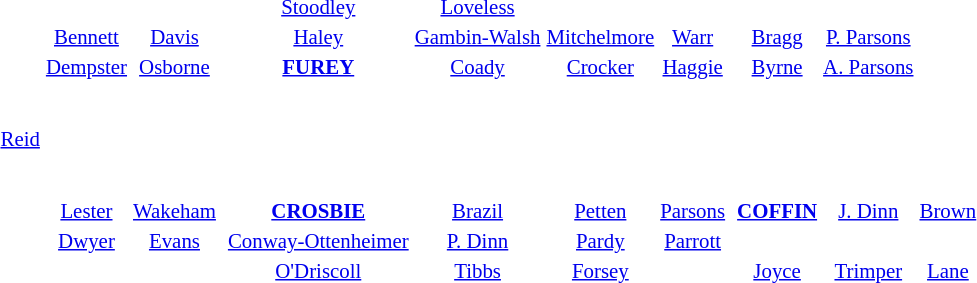<table style="text-align:center;font-size:87%;" cellpadding="1px">
<tr>
<td></td>
<td></td>
<td></td>
<td></td>
<td bgcolor=><a href='#'>Stoodley</a></td>
<td bgcolor=><a href='#'>Loveless</a></td>
</tr>
<tr>
<td></td>
<td bgcolor=><a href='#'>Bennett</a></td>
<td bgcolor=><a href='#'>Davis</a></td>
<td></td>
<td bgcolor=><a href='#'>Haley</a></td>
<td bgcolor=><a href='#'>Gambin-Walsh</a></td>
<td bgcolor=><a href='#'>Mitchelmore</a></td>
<td bgcolor=><a href='#'>Warr</a></td>
<td></td>
<td bgcolor=><a href='#'>Bragg</a></td>
<td bgcolor=><a href='#'>P. Parsons</a></td>
</tr>
<tr>
<td></td>
<td bgcolor=><a href='#'>Dempster</a></td>
<td bgcolor=><a href='#'>Osborne</a></td>
<td></td>
<td bgcolor=><strong><a href='#'>FUREY</a></strong></td>
<td bgcolor=><a href='#'>Coady</a></td>
<td bgcolor=><a href='#'>Crocker</a></td>
<td bgcolor=><a href='#'>Haggie</a></td>
<td></td>
<td bgcolor=><a href='#'>Byrne</a></td>
<td bgcolor=><a href='#'>A. Parsons</a></td>
</tr>
<tr>
<td style="padding-top: 25px"></td>
</tr>
<tr>
<td bgcolor=><a href='#'>Reid</a></td>
</tr>
<tr>
<td style="padding-top: 25px"></td>
</tr>
<tr>
<td></td>
<td bgcolor=><a href='#'>Lester</a></td>
<td bgcolor=><a href='#'>Wakeham</a></td>
<td></td>
<td bgcolor=><a href='#'><strong>CROSBIE</strong></a></td>
<td bgcolor=><a href='#'>Brazil</a></td>
<td bgcolor=><a href='#'>Petten</a></td>
<td bgcolor=><a href='#'>Parsons</a></td>
<td></td>
<td bgcolor=><a href='#'><strong>COFFIN</strong></a></td>
<td bgcolor=><a href='#'>J. Dinn</a></td>
<td bgcolor=><a href='#'>Brown</a></td>
</tr>
<tr>
<td></td>
<td bgcolor=><a href='#'>Dwyer</a></td>
<td bgcolor=><a href='#'>Evans</a></td>
<td></td>
<td bgcolor=><a href='#'>Conway-Ottenheimer</a></td>
<td bgcolor=><a href='#'>P. Dinn</a></td>
<td bgcolor=><a href='#'>Pardy</a></td>
<td bgcolor=><a href='#'>Parrott</a></td>
</tr>
<tr>
<td></td>
<td></td>
<td></td>
<td></td>
<td bgcolor=><a href='#'>O'Driscoll</a></td>
<td bgcolor=><a href='#'>Tibbs</a></td>
<td bgcolor=><a href='#'>Forsey</a></td>
<td></td>
<td></td>
<td bgcolor=><a href='#'>Joyce</a></td>
<td bgcolor=><a href='#'>Trimper</a></td>
<td bgcolor=><a href='#'>Lane</a></td>
</tr>
</table>
